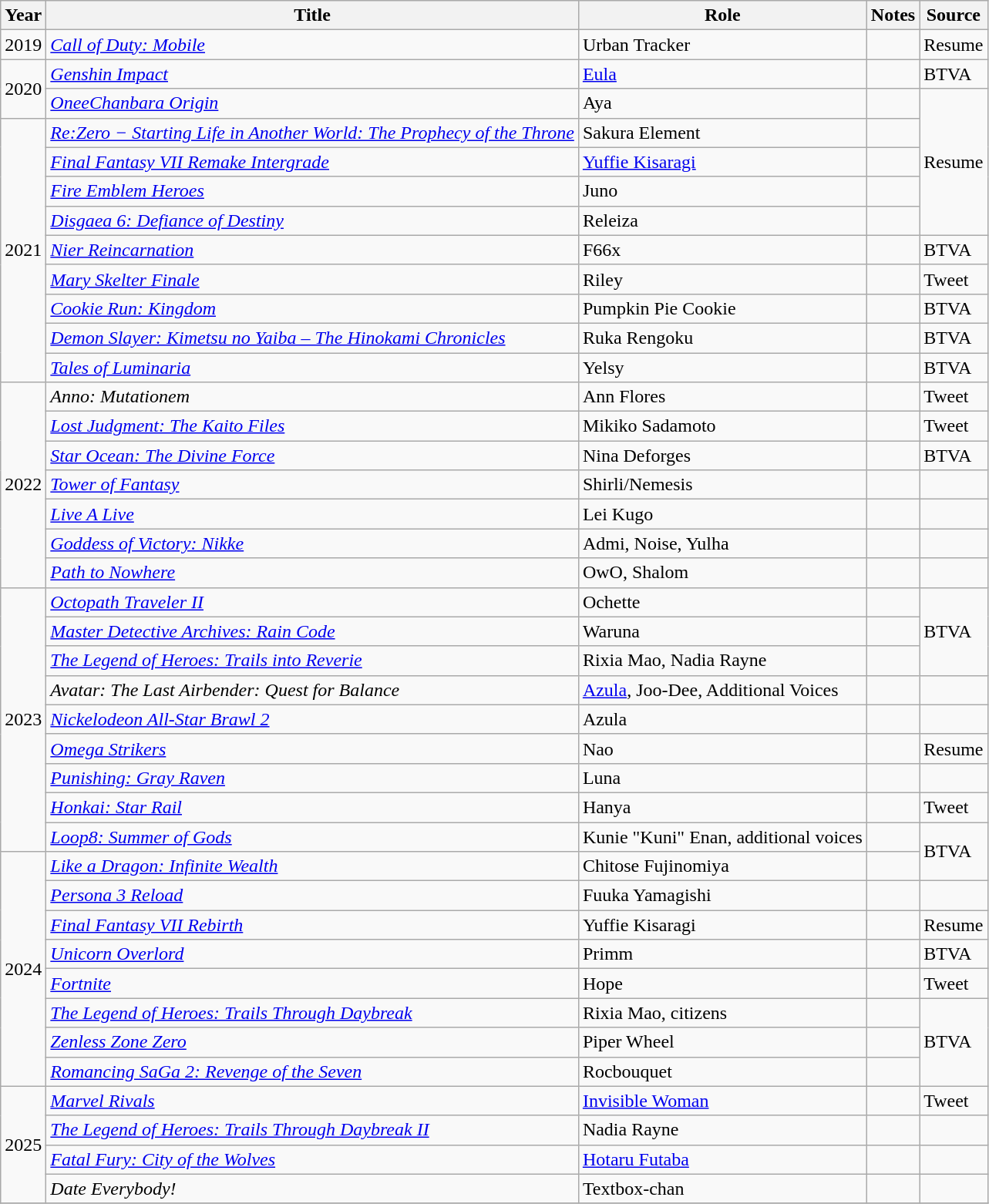<table class="wikitable sortable">
<tr>
<th>Year</th>
<th>Title</th>
<th>Role</th>
<th>Notes</th>
<th>Source<strong></strong></th>
</tr>
<tr>
<td>2019</td>
<td><em><a href='#'>Call of Duty: Mobile</a></em></td>
<td>Urban Tracker</td>
<td></td>
<td>Resume</td>
</tr>
<tr>
<td rowspan="2">2020</td>
<td><em><a href='#'>Genshin Impact</a></em></td>
<td><a href='#'>Eula</a></td>
<td></td>
<td>BTVA</td>
</tr>
<tr>
<td><em><a href='#'>OneeChanbara Origin</a></em></td>
<td>Aya</td>
<td></td>
<td rowspan="5">Resume</td>
</tr>
<tr>
<td rowspan="9">2021</td>
<td><em><a href='#'>Re:Zero − Starting Life in Another World: The Prophecy of the Throne</a></em></td>
<td>Sakura Element</td>
<td></td>
</tr>
<tr>
<td><em><a href='#'>Final Fantasy VII Remake Intergrade</a></em></td>
<td><a href='#'>Yuffie Kisaragi</a></td>
<td></td>
</tr>
<tr>
<td><em><a href='#'>Fire Emblem Heroes</a></em></td>
<td>Juno</td>
<td></td>
</tr>
<tr>
<td><em><a href='#'>Disgaea 6: Defiance of Destiny</a></em></td>
<td>Releiza</td>
<td></td>
</tr>
<tr>
<td><em><a href='#'>Nier Reincarnation</a></em></td>
<td>F66x</td>
<td></td>
<td>BTVA</td>
</tr>
<tr>
<td><em><a href='#'>Mary Skelter Finale</a></em></td>
<td>Riley</td>
<td></td>
<td>Tweet</td>
</tr>
<tr>
<td><em><a href='#'>Cookie Run: Kingdom</a></em></td>
<td>Pumpkin Pie Cookie</td>
<td></td>
<td>BTVA</td>
</tr>
<tr>
<td><em><a href='#'>Demon Slayer: Kimetsu no Yaiba – The Hinokami Chronicles</a></em></td>
<td>Ruka Rengoku</td>
<td></td>
<td>BTVA</td>
</tr>
<tr>
<td><em><a href='#'>Tales of Luminaria</a></em></td>
<td>Yelsy</td>
<td></td>
<td>BTVA</td>
</tr>
<tr>
<td rowspan="7">2022</td>
<td><em>Anno: Mutationem</em></td>
<td>Ann Flores</td>
<td></td>
<td>Tweet</td>
</tr>
<tr>
<td><em><a href='#'>Lost Judgment: The Kaito Files</a></em></td>
<td>Mikiko Sadamoto</td>
<td></td>
<td>Tweet</td>
</tr>
<tr>
<td><em><a href='#'>Star Ocean: The Divine Force</a></em></td>
<td>Nina Deforges</td>
<td></td>
<td>BTVA</td>
</tr>
<tr>
<td><em><a href='#'>Tower of Fantasy</a></em></td>
<td>Shirli/Nemesis</td>
<td></td>
<td></td>
</tr>
<tr>
<td><em><a href='#'>Live A Live</a></em></td>
<td>Lei Kugo</td>
<td></td>
<td></td>
</tr>
<tr>
<td><em><a href='#'>Goddess of Victory: Nikke</a></em></td>
<td>Admi, Noise, Yulha</td>
<td></td>
<td></td>
</tr>
<tr>
<td><em><a href='#'>Path to Nowhere</a></em></td>
<td>OwO, Shalom</td>
<td></td>
<td></td>
</tr>
<tr>
<td rowspan="9">2023</td>
<td><em><a href='#'>Octopath Traveler II</a></em></td>
<td>Ochette</td>
<td></td>
<td rowspan="3">BTVA</td>
</tr>
<tr>
<td><em><a href='#'>Master Detective Archives: Rain Code</a></em></td>
<td>Waruna</td>
<td></td>
</tr>
<tr>
<td><em><a href='#'>The Legend of Heroes: Trails into Reverie</a></em></td>
<td>Rixia Mao, Nadia Rayne</td>
<td></td>
</tr>
<tr>
<td><em>Avatar: The Last Airbender: Quest for Balance</em></td>
<td><a href='#'>Azula</a>, Joo-Dee, Additional Voices</td>
<td></td>
<td></td>
</tr>
<tr>
<td><em><a href='#'>Nickelodeon All-Star Brawl 2</a></em></td>
<td>Azula</td>
<td></td>
<td></td>
</tr>
<tr>
<td><em><a href='#'>Omega Strikers</a></em></td>
<td>Nao</td>
<td></td>
<td>Resume</td>
</tr>
<tr>
<td><em><a href='#'>Punishing: Gray Raven</a></em></td>
<td>Luna</td>
<td></td>
<td></td>
</tr>
<tr>
<td><em><a href='#'>Honkai: Star Rail</a></em></td>
<td>Hanya</td>
<td></td>
<td>Tweet</td>
</tr>
<tr>
<td><em><a href='#'>Loop8: Summer of Gods</a></em></td>
<td>Kunie "Kuni" Enan, additional voices</td>
<td></td>
<td rowspan="2">BTVA</td>
</tr>
<tr>
<td rowspan="8">2024</td>
<td><em><a href='#'>Like a Dragon: Infinite Wealth</a></em></td>
<td>Chitose Fujinomiya</td>
<td></td>
</tr>
<tr>
<td><em><a href='#'>Persona 3 Reload</a></em></td>
<td>Fuuka Yamagishi</td>
<td></td>
<td></td>
</tr>
<tr>
<td><em><a href='#'>Final Fantasy VII Rebirth</a></em></td>
<td>Yuffie Kisaragi</td>
<td></td>
<td>Resume</td>
</tr>
<tr>
<td><em><a href='#'>Unicorn Overlord</a></em></td>
<td>Primm</td>
<td></td>
<td>BTVA</td>
</tr>
<tr>
<td><em><a href='#'>Fortnite</a></em></td>
<td>Hope</td>
<td></td>
<td>Tweet</td>
</tr>
<tr>
<td><em><a href='#'>The Legend of Heroes: Trails Through Daybreak</a></em></td>
<td>Rixia Mao, citizens</td>
<td></td>
<td rowspan="3">BTVA</td>
</tr>
<tr>
<td><em><a href='#'>Zenless Zone Zero</a></em></td>
<td>Piper Wheel</td>
<td></td>
</tr>
<tr>
<td><em><a href='#'>Romancing SaGa 2: Revenge of the Seven</a></em></td>
<td>Rocbouquet</td>
<td></td>
</tr>
<tr>
<td rowspan="4">2025</td>
<td><em><a href='#'>Marvel Rivals</a></em></td>
<td><a href='#'>Invisible Woman</a></td>
<td></td>
<td>Tweet</td>
</tr>
<tr>
<td><em><a href='#'>The Legend of Heroes: Trails Through Daybreak II</a></em></td>
<td>Nadia Rayne</td>
<td></td>
<td></td>
</tr>
<tr>
<td><em><a href='#'>Fatal Fury: City of the Wolves</a></em></td>
<td><a href='#'>Hotaru Futaba</a></td>
<td></td>
<td></td>
</tr>
<tr>
<td><em>Date Everybody!</em></td>
<td>Textbox-chan</td>
<td></td>
<td></td>
</tr>
<tr>
</tr>
</table>
